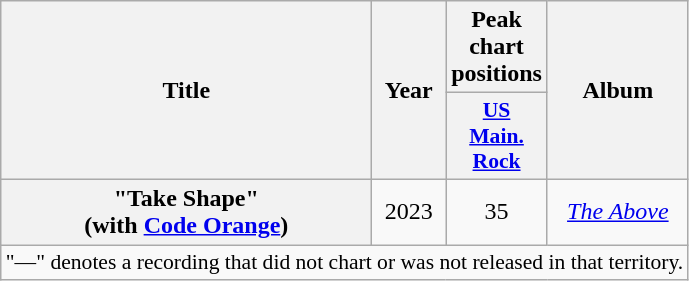<table class="wikitable plainrowheaders" style="text-align:center;">
<tr>
<th scope="col" rowspan="2" style="width:15em;">Title</th>
<th scope="col" rowspan="2">Year</th>
<th scope="col">Peak chart positions</th>
<th scope="col" rowspan="2">Album</th>
</tr>
<tr>
<th scope="col" style="width:3em;font-size:90%;"><a href='#'>US<br>Main.<br>Rock</a><br></th>
</tr>
<tr>
<th scope="row">"Take Shape" <br><span>(with <a href='#'>Code Orange</a>)</span></th>
<td>2023</td>
<td>35</td>
<td><em><a href='#'>The Above</a></em></td>
</tr>
<tr>
<td colspan="20" style="font-size:90%">"—" denotes a recording that did not chart or was not released in that territory.</td>
</tr>
</table>
